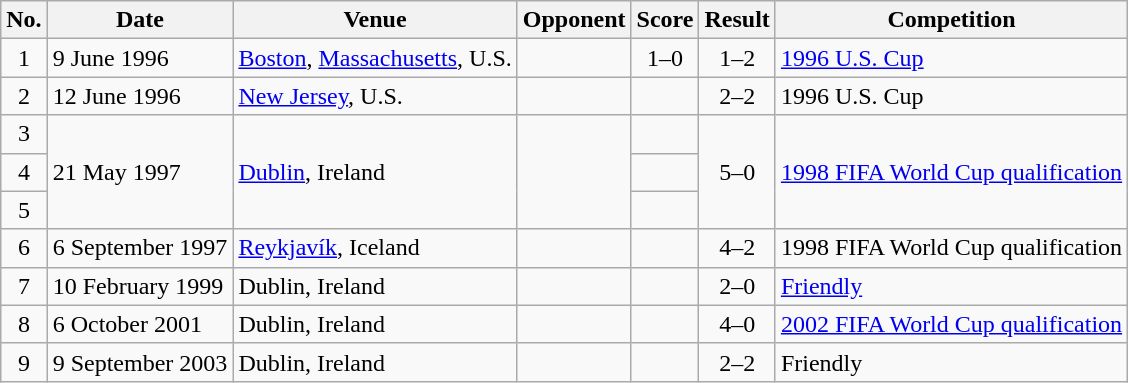<table class="wikitable sortable">
<tr>
<th scope="col">No.</th>
<th scope="col">Date</th>
<th scope="col">Venue</th>
<th scope="col">Opponent</th>
<th scope="col">Score</th>
<th scope="col">Result</th>
<th scope="col">Competition</th>
</tr>
<tr>
<td style="text-align:center">1</td>
<td>9 June 1996</td>
<td><a href='#'>Boston</a>, <a href='#'>Massachusetts</a>, U.S.</td>
<td></td>
<td style="text-align:center">1–0</td>
<td style="text-align:center">1–2</td>
<td><a href='#'>1996 U.S. Cup</a></td>
</tr>
<tr>
<td style="text-align:center">2</td>
<td>12 June 1996</td>
<td><a href='#'>New Jersey</a>, U.S.</td>
<td></td>
<td></td>
<td style="text-align:center">2–2</td>
<td>1996 U.S. Cup</td>
</tr>
<tr>
<td style="text-align:center">3</td>
<td rowspan="3">21 May 1997</td>
<td rowspan="3"><a href='#'>Dublin</a>, Ireland</td>
<td rowspan="3"></td>
<td></td>
<td rowspan="3" style="text-align:center">5–0</td>
<td rowspan="3"><a href='#'>1998 FIFA World Cup qualification</a></td>
</tr>
<tr>
<td style="text-align:center">4</td>
<td></td>
</tr>
<tr>
<td style="text-align:center">5</td>
<td></td>
</tr>
<tr>
<td style="text-align:center">6</td>
<td>6 September 1997</td>
<td><a href='#'>Reykjavík</a>, Iceland</td>
<td></td>
<td></td>
<td style="text-align:center">4–2</td>
<td>1998 FIFA World Cup qualification</td>
</tr>
<tr>
<td style="text-align:center">7</td>
<td>10 February 1999</td>
<td>Dublin, Ireland</td>
<td></td>
<td></td>
<td style="text-align:center">2–0</td>
<td><a href='#'>Friendly</a></td>
</tr>
<tr>
<td style="text-align:center">8</td>
<td>6 October 2001</td>
<td>Dublin, Ireland</td>
<td></td>
<td></td>
<td style="text-align:center">4–0</td>
<td><a href='#'>2002 FIFA World Cup qualification</a></td>
</tr>
<tr>
<td style="text-align:center">9</td>
<td>9 September 2003</td>
<td>Dublin, Ireland</td>
<td></td>
<td></td>
<td style="text-align:center">2–2</td>
<td>Friendly</td>
</tr>
</table>
